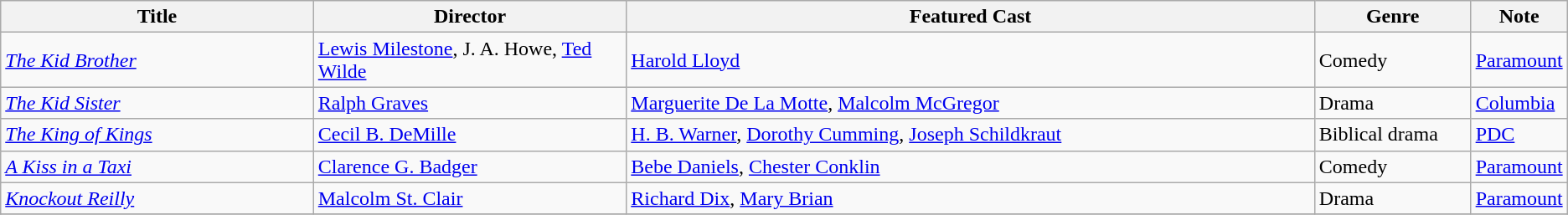<table class="wikitable">
<tr>
<th style="width:20%;">Title</th>
<th style="width:20%;">Director</th>
<th style="width:44%;">Featured Cast</th>
<th style="width:10%;">Genre</th>
<th style="width:10%;">Note</th>
</tr>
<tr>
<td><em><a href='#'>The Kid Brother</a></em></td>
<td><a href='#'>Lewis Milestone</a>, J. A. Howe, <a href='#'>Ted Wilde</a></td>
<td><a href='#'>Harold Lloyd</a></td>
<td>Comedy</td>
<td><a href='#'>Paramount</a></td>
</tr>
<tr>
<td><em><a href='#'>The Kid Sister</a></em></td>
<td><a href='#'>Ralph Graves</a></td>
<td><a href='#'>Marguerite De La Motte</a>, <a href='#'>Malcolm McGregor</a></td>
<td>Drama</td>
<td><a href='#'>Columbia</a></td>
</tr>
<tr>
<td><em><a href='#'>The King of Kings</a></em></td>
<td><a href='#'>Cecil B. DeMille</a></td>
<td><a href='#'>H. B. Warner</a>, <a href='#'>Dorothy Cumming</a>, <a href='#'>Joseph Schildkraut</a></td>
<td>Biblical drama</td>
<td><a href='#'>PDC</a></td>
</tr>
<tr>
<td><em><a href='#'>A Kiss in a Taxi</a></em></td>
<td><a href='#'>Clarence G. Badger</a></td>
<td><a href='#'>Bebe Daniels</a>, <a href='#'>Chester Conklin</a></td>
<td>Comedy</td>
<td><a href='#'>Paramount</a></td>
</tr>
<tr>
<td><em><a href='#'>Knockout Reilly</a></em></td>
<td><a href='#'>Malcolm St. Clair</a></td>
<td><a href='#'>Richard Dix</a>, <a href='#'>Mary Brian</a></td>
<td>Drama</td>
<td><a href='#'>Paramount</a></td>
</tr>
<tr>
</tr>
</table>
